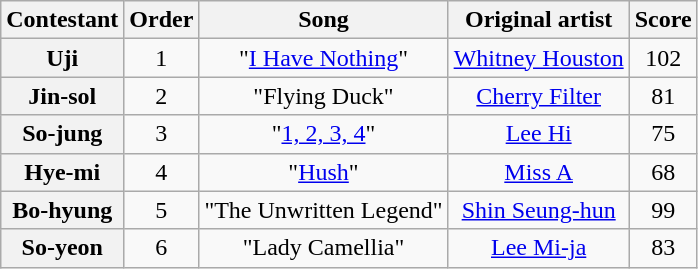<table class="wikitable plainrowheaders" style="text-align:center">
<tr>
<th scope="col">Contestant</th>
<th scope="col">Order</th>
<th scope="col">Song</th>
<th scope="col">Original artist</th>
<th scope="col">Score</th>
</tr>
<tr>
<th scope="row">Uji</th>
<td>1</td>
<td>"<a href='#'>I Have Nothing</a>"</td>
<td><a href='#'>Whitney Houston</a></td>
<td>102</td>
</tr>
<tr>
<th scope="row">Jin-sol</th>
<td>2</td>
<td>"Flying Duck"</td>
<td><a href='#'>Cherry Filter</a></td>
<td>81</td>
</tr>
<tr>
<th scope="row">So-jung</th>
<td>3</td>
<td>"<a href='#'>1, 2, 3, 4</a>"</td>
<td><a href='#'>Lee Hi</a></td>
<td>75</td>
</tr>
<tr>
<th scope="row">Hye-mi</th>
<td>4</td>
<td>"<a href='#'>Hush</a>"</td>
<td><a href='#'>Miss A</a></td>
<td>68</td>
</tr>
<tr>
<th scope="row">Bo-hyung</th>
<td>5</td>
<td>"The Unwritten Legend"</td>
<td><a href='#'>Shin Seung-hun</a></td>
<td>99</td>
</tr>
<tr>
<th scope="row">So-yeon</th>
<td>6</td>
<td>"Lady Camellia"</td>
<td><a href='#'>Lee Mi-ja</a></td>
<td>83</td>
</tr>
</table>
